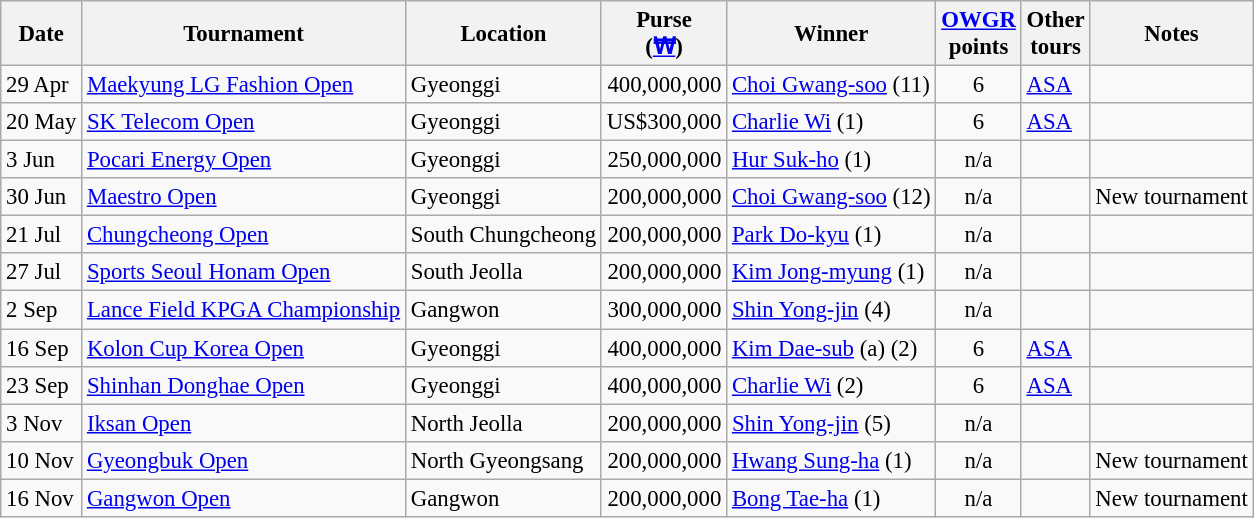<table class="wikitable" style="font-size:95%;">
<tr>
<th>Date</th>
<th>Tournament</th>
<th>Location</th>
<th>Purse<br>(<a href='#'>₩</a>)</th>
<th>Winner</th>
<th><a href='#'>OWGR</a><br>points</th>
<th>Other<br>tours</th>
<th>Notes</th>
</tr>
<tr>
<td>29 Apr</td>
<td><a href='#'>Maekyung LG Fashion Open</a></td>
<td>Gyeonggi</td>
<td align=right>400,000,000</td>
<td> <a href='#'>Choi Gwang-soo</a> (11)</td>
<td align=center>6</td>
<td><a href='#'>ASA</a></td>
<td></td>
</tr>
<tr>
<td>20 May</td>
<td><a href='#'>SK Telecom Open</a></td>
<td>Gyeonggi</td>
<td align=right>US$300,000</td>
<td> <a href='#'>Charlie Wi</a> (1)</td>
<td align=center>6</td>
<td><a href='#'>ASA</a></td>
<td></td>
</tr>
<tr>
<td>3 Jun</td>
<td><a href='#'>Pocari Energy Open</a></td>
<td>Gyeonggi</td>
<td align=right>250,000,000</td>
<td> <a href='#'>Hur Suk-ho</a> (1)</td>
<td align=center>n/a</td>
<td></td>
<td></td>
</tr>
<tr>
<td>30 Jun</td>
<td><a href='#'>Maestro Open</a></td>
<td>Gyeonggi</td>
<td align=right>200,000,000</td>
<td> <a href='#'>Choi Gwang-soo</a> (12)</td>
<td align=center>n/a</td>
<td></td>
<td>New tournament</td>
</tr>
<tr>
<td>21 Jul</td>
<td><a href='#'>Chungcheong Open</a></td>
<td>South Chungcheong</td>
<td align=right>200,000,000</td>
<td> <a href='#'>Park Do-kyu</a> (1)</td>
<td align=center>n/a</td>
<td></td>
<td></td>
</tr>
<tr>
<td>27 Jul</td>
<td><a href='#'>Sports Seoul Honam Open</a></td>
<td>South Jeolla</td>
<td align=right>200,000,000</td>
<td> <a href='#'>Kim Jong-myung</a> (1)</td>
<td align=center>n/a</td>
<td></td>
<td></td>
</tr>
<tr>
<td>2 Sep</td>
<td><a href='#'>Lance Field KPGA Championship</a></td>
<td>Gangwon</td>
<td align=right>300,000,000</td>
<td> <a href='#'>Shin Yong-jin</a> (4)</td>
<td align=center>n/a</td>
<td></td>
<td></td>
</tr>
<tr>
<td>16 Sep</td>
<td><a href='#'>Kolon Cup Korea Open</a></td>
<td>Gyeonggi</td>
<td align=right>400,000,000</td>
<td> <a href='#'>Kim Dae-sub</a> (a) (2)</td>
<td align=center>6</td>
<td><a href='#'>ASA</a></td>
<td></td>
</tr>
<tr>
<td>23 Sep</td>
<td><a href='#'>Shinhan Donghae Open</a></td>
<td>Gyeonggi</td>
<td align=right>400,000,000</td>
<td> <a href='#'>Charlie Wi</a> (2)</td>
<td align=center>6</td>
<td><a href='#'>ASA</a></td>
<td></td>
</tr>
<tr>
<td>3 Nov</td>
<td><a href='#'>Iksan Open</a></td>
<td>North Jeolla</td>
<td align=right>200,000,000</td>
<td> <a href='#'>Shin Yong-jin</a> (5)</td>
<td align=center>n/a</td>
<td></td>
<td></td>
</tr>
<tr>
<td>10 Nov</td>
<td><a href='#'>Gyeongbuk Open</a></td>
<td>North Gyeongsang</td>
<td align=right>200,000,000</td>
<td> <a href='#'>Hwang Sung-ha</a> (1)</td>
<td align=center>n/a</td>
<td></td>
<td>New tournament</td>
</tr>
<tr>
<td>16 Nov</td>
<td><a href='#'>Gangwon Open</a></td>
<td>Gangwon</td>
<td align=right>200,000,000</td>
<td> <a href='#'>Bong Tae-ha</a> (1)</td>
<td align=center>n/a</td>
<td></td>
<td>New tournament</td>
</tr>
</table>
